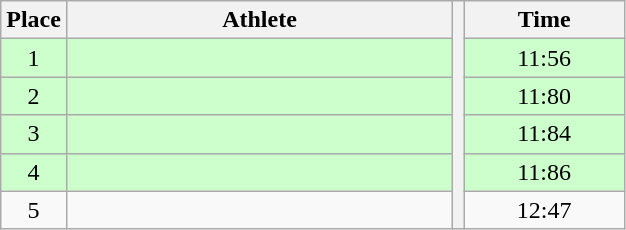<table class="wikitable" style="text-align:center">
<tr>
<th>Place</th>
<th width=250>Athlete</th>
<th rowspan=27></th>
<th width=100>Time</th>
</tr>
<tr style="background:#ccffcc;">
<td>1</td>
<td align=left></td>
<td>11:56</td>
</tr>
<tr style="background:#ccffcc;">
<td>2</td>
<td align=left></td>
<td>11:80</td>
</tr>
<tr style="background:#ccffcc;">
<td>3</td>
<td align=left></td>
<td>11:84</td>
</tr>
<tr style="background:#ccffcc;">
<td>4</td>
<td align=left></td>
<td>11:86</td>
</tr>
<tr>
<td>5</td>
<td align=left></td>
<td>12:47</td>
</tr>
</table>
